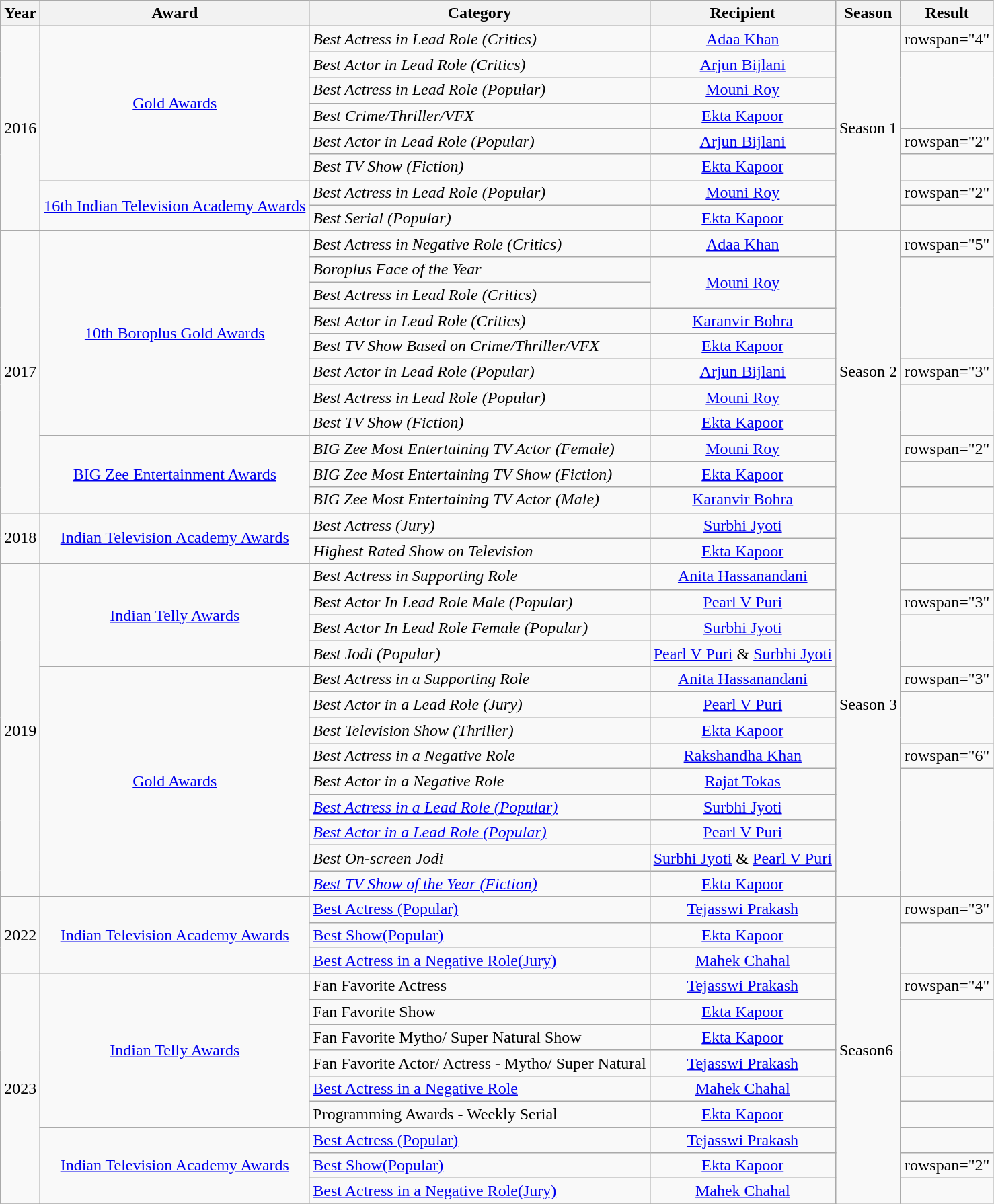<table class="wikitable">
<tr>
<th>Year</th>
<th>Award</th>
<th>Category</th>
<th>Recipient</th>
<th>Season</th>
<th>Result</th>
</tr>
<tr>
<td rowspan="8" style="text-align:center;">2016</td>
<td rowspan="6" style="text-align:center;"><a href='#'>Gold Awards</a></td>
<td><em> Best Actress in Lead Role (Critics)</em></td>
<td style="text-align:center;"><a href='#'>Adaa Khan</a></td>
<td rowspan="8">Season 1</td>
<td>rowspan="4" </td>
</tr>
<tr>
<td><em>Best Actor in Lead Role (Critics)</em></td>
<td style="text-align:center;"><a href='#'>Arjun Bijlani</a></td>
</tr>
<tr>
<td><em>Best Actress in Lead Role (Popular)</em></td>
<td style="text-align:center;"><a href='#'>Mouni Roy</a></td>
</tr>
<tr>
<td><em>Best Crime/Thriller/VFX</em></td>
<td style="text-align:center;"><a href='#'>Ekta Kapoor</a></td>
</tr>
<tr>
<td><em>Best Actor in Lead Role (Popular)</em></td>
<td style="text-align:center;"><a href='#'>Arjun Bijlani</a></td>
<td>rowspan="2" </td>
</tr>
<tr>
<td><em>Best TV Show (Fiction)</em></td>
<td style="text-align:center;"><a href='#'>Ekta Kapoor</a></td>
</tr>
<tr>
<td rowspan="2" style="text-align:center;"><a href='#'>16th Indian Television Academy Awards</a></td>
<td><em>Best Actress in Lead Role (Popular)</em></td>
<td style="text-align:center;"><a href='#'>Mouni Roy</a></td>
<td>rowspan="2" </td>
</tr>
<tr>
<td><em>Best Serial (Popular)</em></td>
<td style="text-align:center;"><a href='#'>Ekta Kapoor</a></td>
</tr>
<tr>
<td rowspan="11" style="text-align:center;">2017</td>
<td rowspan="8" style="text-align:center;"><a href='#'>10th Boroplus Gold Awards</a></td>
<td><em>Best Actress in Negative Role (Critics)</em></td>
<td style="text-align:center;"><a href='#'>Adaa Khan</a></td>
<td rowspan="11" style="text-align:center;">Season 2</td>
<td>rowspan="5" </td>
</tr>
<tr>
<td><em>Boroplus Face of the Year</em></td>
<td rowspan="2" style="text-align:center;"><a href='#'>Mouni Roy</a></td>
</tr>
<tr>
<td><em>Best Actress in Lead Role (Critics)</em></td>
</tr>
<tr>
<td><em>Best Actor in Lead Role (Critics)</em></td>
<td style="text-align:center;"><a href='#'>Karanvir Bohra</a></td>
</tr>
<tr>
<td><em>Best TV Show Based on Crime/Thriller/VFX</em></td>
<td style="text-align:center;"><a href='#'>Ekta Kapoor</a></td>
</tr>
<tr>
<td><em>Best Actor in Lead Role (Popular)</em></td>
<td style="text-align:center;"><a href='#'>Arjun Bijlani</a></td>
<td>rowspan="3" </td>
</tr>
<tr>
<td><em>Best Actress in Lead Role (Popular)</em></td>
<td style="text-align:center;"><a href='#'>Mouni Roy</a></td>
</tr>
<tr>
<td><em>Best TV Show (Fiction)</em></td>
<td style="text-align:center;"><a href='#'>Ekta Kapoor</a></td>
</tr>
<tr>
<td rowspan="3" style="text-align:center;"><a href='#'>BIG Zee Entertainment Awards</a></td>
<td><em>BIG Zee Most Entertaining TV Actor (Female)</em></td>
<td style="text-align:center;"><a href='#'>Mouni Roy</a></td>
<td>rowspan="2" </td>
</tr>
<tr>
<td><em>BIG Zee Most Entertaining TV Show (Fiction)</em></td>
<td style="text-align:center;"><a href='#'>Ekta Kapoor</a></td>
</tr>
<tr>
<td><em>BIG Zee Most Entertaining TV Actor (Male)</em></td>
<td style="text-align:center;"><a href='#'>Karanvir Bohra</a></td>
<td></td>
</tr>
<tr>
<td rowspan="2">2018</td>
<td rowspan="2" style="text-align:center;"><a href='#'>Indian Television Academy Awards</a></td>
<td><em>Best Actress (Jury)</em></td>
<td style="text-align:center;"><a href='#'>Surbhi Jyoti</a></td>
<td rowspan="15">Season 3</td>
<td></td>
</tr>
<tr>
<td><em>Highest Rated Show on Television</em></td>
<td style="text-align:center;"><a href='#'>Ekta Kapoor</a></td>
<td></td>
</tr>
<tr>
<td rowspan="13" style="text-align:center;">2019</td>
<td rowspan="4" style="text-align:center;"><a href='#'>Indian Telly Awards</a></td>
<td><em>Best Actress in Supporting Role</em></td>
<td style="text-align:center;"><a href='#'>Anita Hassanandani</a></td>
<td></td>
</tr>
<tr>
<td><em>Best Actor In Lead Role Male (Popular)</em></td>
<td style="text-align:center;"><a href='#'>Pearl V Puri</a></td>
<td>rowspan="3" </td>
</tr>
<tr>
<td><em>Best Actor In Lead Role Female (Popular)</em></td>
<td style="text-align:center;"><a href='#'>Surbhi Jyoti</a></td>
</tr>
<tr>
<td><em>Best Jodi (Popular)</em></td>
<td style="text-align:center;"><a href='#'>Pearl V Puri</a> & <a href='#'>Surbhi Jyoti</a></td>
</tr>
<tr>
<td rowspan="9" style="text-align:center;"><a href='#'>Gold Awards</a></td>
<td><em>Best Actress in a Supporting Role</em></td>
<td style="text-align:center;"><a href='#'>Anita Hassanandani</a></td>
<td>rowspan="3" </td>
</tr>
<tr>
<td><em>Best Actor in a Lead Role (Jury)</em></td>
<td style="text-align:center;"><a href='#'>Pearl V Puri</a></td>
</tr>
<tr>
<td><em>Best Television Show (Thriller)</em></td>
<td style="text-align:center;"><a href='#'>Ekta Kapoor</a></td>
</tr>
<tr>
<td><em>Best Actress in a Negative Role</em></td>
<td style="text-align:center;"><a href='#'>Rakshandha Khan</a></td>
<td>rowspan="6" </td>
</tr>
<tr>
<td><em>Best Actor in a Negative Role</em></td>
<td style="text-align:center;"><a href='#'>Rajat Tokas</a></td>
</tr>
<tr>
<td><em><a href='#'>Best Actress in a Lead Role (Popular)</a></em></td>
<td style="text-align:center;"><a href='#'>Surbhi Jyoti</a></td>
</tr>
<tr>
<td><em><a href='#'>Best Actor in a Lead Role (Popular)</a></em></td>
<td style="text-align:center;"><a href='#'>Pearl V Puri</a></td>
</tr>
<tr>
<td><em>Best On-screen Jodi</em></td>
<td style="text-align:center;"><a href='#'>Surbhi Jyoti</a> & <a href='#'>Pearl V Puri</a></td>
</tr>
<tr>
<td><em><a href='#'>Best TV Show of the Year (Fiction)</a></em></td>
<td style="text-align:center;"><a href='#'>Ekta Kapoor</a></td>
</tr>
<tr>
<td rowspan="3">2022</td>
<td rowspan="3" style="text-align:center;"><a href='#'>Indian Television Academy Awards</a></td>
<td><a href='#'>Best Actress (Popular)</a></td>
<td style="text-align:center;"><a href='#'>Tejasswi Prakash</a></td>
<td rowspan="15">Season6</td>
<td>rowspan="3"</td>
</tr>
<tr>
<td><a href='#'>Best Show(Popular)</a></td>
<td style="text-align:center;"><a href='#'>Ekta Kapoor</a></td>
</tr>
<tr>
<td><a href='#'>Best Actress in a Negative Role(Jury)</a></td>
<td style="text-align:center;"><a href='#'>Mahek Chahal</a></td>
</tr>
<tr>
<td rowspan="10">2023</td>
<td rowspan="6" style="text-align:center;"><a href='#'>Indian Telly Awards</a></td>
<td>Fan Favorite Actress</td>
<td style="text-align:center;"><a href='#'>Tejasswi Prakash</a></td>
<td>rowspan="4"</td>
</tr>
<tr>
<td>Fan Favorite Show</td>
<td style="text-align:center;"><a href='#'>Ekta Kapoor</a></td>
</tr>
<tr>
<td>Fan Favorite Mytho/ Super Natural Show</td>
<td style="text-align:center;"><a href='#'>Ekta Kapoor</a></td>
</tr>
<tr>
<td>Fan Favorite Actor/ Actress - Mytho/ Super Natural</td>
<td style="text-align:center;"><a href='#'>Tejasswi Prakash</a></td>
</tr>
<tr>
<td><a href='#'>Best Actress in a Negative Role</a></td>
<td style="text-align:center;"><a href='#'>Mahek Chahal</a></td>
<td></td>
</tr>
<tr>
<td>Programming Awards - Weekly Serial</td>
<td style="text-align:center;"><a href='#'>Ekta Kapoor</a></td>
<td></td>
</tr>
<tr>
<td rowspan="3" style="text-align:center;"><a href='#'>Indian Television Academy Awards</a></td>
<td><a href='#'>Best Actress (Popular)</a></td>
<td style="text-align:center;"><a href='#'>Tejasswi Prakash</a></td>
<td></td>
</tr>
<tr>
<td><a href='#'>Best Show(Popular)</a></td>
<td style="text-align:center;"><a href='#'>Ekta Kapoor</a></td>
<td>rowspan="2"</td>
</tr>
<tr>
<td><a href='#'>Best Actress in a Negative Role(Jury)</a></td>
<td style="text-align:center;"><a href='#'>Mahek Chahal</a></td>
</tr>
<tr>
</tr>
<tr>
</tr>
</table>
